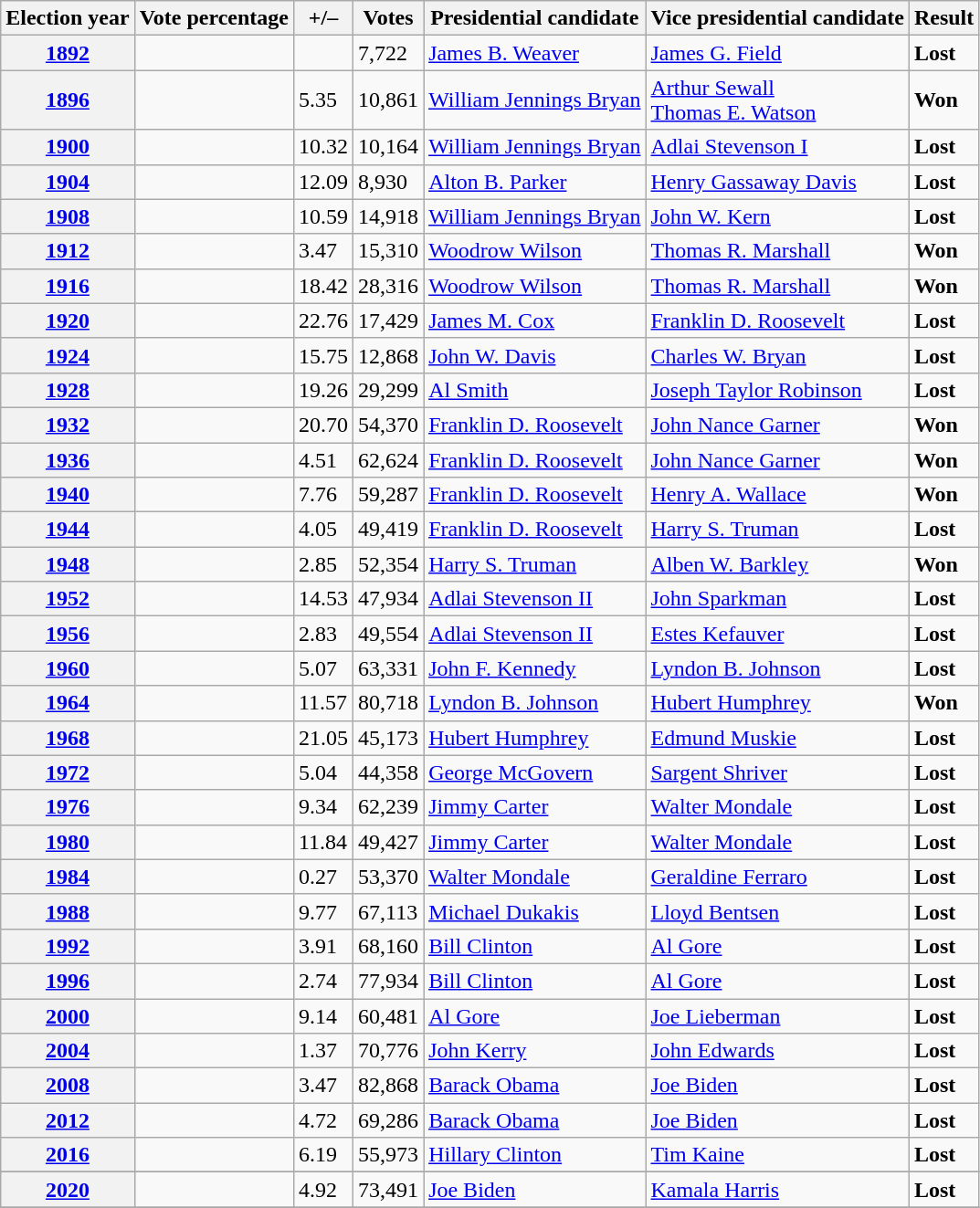<table class=wikitable>
<tr>
<th>Election year</th>
<th>Vote percentage</th>
<th>+/–</th>
<th>Votes</th>
<th>Presidential candidate</th>
<th>Vice presidential candidate</th>
<th>Result</th>
</tr>
<tr>
<th><a href='#'>1892</a></th>
<td></td>
<td></td>
<td>7,722</td>
<td><a href='#'>James B. Weaver</a></td>
<td><a href='#'>James G. Field</a></td>
<td><strong>Lost</strong></td>
</tr>
<tr>
<th><a href='#'>1896</a></th>
<td></td>
<td> 5.35</td>
<td>10,861</td>
<td><a href='#'>William Jennings Bryan</a></td>
<td><a href='#'>Arthur Sewall</a><br><a href='#'>Thomas E. Watson</a></td>
<td><strong>Won</strong></td>
</tr>
<tr>
<th><a href='#'>1900</a></th>
<td></td>
<td> 10.32</td>
<td>10,164</td>
<td><a href='#'>William Jennings Bryan</a></td>
<td><a href='#'>Adlai Stevenson I</a></td>
<td><strong>Lost</strong></td>
</tr>
<tr>
<th><a href='#'>1904</a></th>
<td></td>
<td> 12.09</td>
<td>8,930</td>
<td><a href='#'>Alton B. Parker</a></td>
<td><a href='#'>Henry Gassaway Davis</a></td>
<td><strong>Lost</strong></td>
</tr>
<tr>
<th><a href='#'>1908</a></th>
<td></td>
<td> 10.59</td>
<td>14,918</td>
<td><a href='#'>William Jennings Bryan</a></td>
<td><a href='#'>John W. Kern</a></td>
<td><strong>Lost</strong></td>
</tr>
<tr>
<th><a href='#'>1912</a></th>
<td></td>
<td> 3.47</td>
<td>15,310</td>
<td><a href='#'>Woodrow Wilson</a></td>
<td><a href='#'>Thomas R. Marshall</a></td>
<td><strong>Won</strong></td>
</tr>
<tr>
<th><a href='#'>1916</a></th>
<td></td>
<td> 18.42</td>
<td>28,316</td>
<td><a href='#'>Woodrow Wilson</a></td>
<td><a href='#'>Thomas R. Marshall</a></td>
<td><strong>Won</strong></td>
</tr>
<tr>
<th><a href='#'>1920</a></th>
<td></td>
<td> 22.76</td>
<td>17,429</td>
<td><a href='#'>James M. Cox</a></td>
<td><a href='#'>Franklin D. Roosevelt</a></td>
<td><strong>Lost</strong></td>
</tr>
<tr>
<th><a href='#'>1924</a></th>
<td></td>
<td> 15.75</td>
<td>12,868</td>
<td><a href='#'>John W. Davis</a></td>
<td><a href='#'>Charles W. Bryan</a></td>
<td><strong>Lost</strong></td>
</tr>
<tr>
<th><a href='#'>1928</a></th>
<td></td>
<td> 19.26</td>
<td>29,299</td>
<td><a href='#'>Al Smith</a></td>
<td><a href='#'>Joseph Taylor Robinson</a></td>
<td><strong>Lost</strong></td>
</tr>
<tr>
<th><a href='#'>1932</a></th>
<td></td>
<td> 20.70</td>
<td>54,370</td>
<td><a href='#'>Franklin D. Roosevelt</a></td>
<td><a href='#'>John Nance Garner</a></td>
<td><strong>Won</strong></td>
</tr>
<tr>
<th><a href='#'>1936</a></th>
<td></td>
<td> 4.51</td>
<td>62,624</td>
<td><a href='#'>Franklin D. Roosevelt</a></td>
<td><a href='#'>John Nance Garner</a></td>
<td><strong>Won</strong></td>
</tr>
<tr>
<th><a href='#'>1940</a></th>
<td></td>
<td> 7.76</td>
<td>59,287</td>
<td><a href='#'>Franklin D. Roosevelt</a></td>
<td><a href='#'>Henry A. Wallace</a></td>
<td><strong>Won</strong></td>
</tr>
<tr>
<th><a href='#'>1944</a></th>
<td></td>
<td> 4.05</td>
<td>49,419</td>
<td><a href='#'>Franklin D. Roosevelt</a></td>
<td><a href='#'>Harry S. Truman</a></td>
<td><strong>Lost</strong></td>
</tr>
<tr>
<th><a href='#'>1948</a></th>
<td></td>
<td> 2.85</td>
<td>52,354</td>
<td><a href='#'>Harry S. Truman</a></td>
<td><a href='#'>Alben W. Barkley</a></td>
<td><strong>Won</strong></td>
</tr>
<tr>
<th><a href='#'>1952</a></th>
<td></td>
<td> 14.53</td>
<td>47,934</td>
<td><a href='#'>Adlai Stevenson II</a></td>
<td><a href='#'>John Sparkman</a></td>
<td><strong>Lost</strong></td>
</tr>
<tr>
<th><a href='#'>1956</a></th>
<td></td>
<td> 2.83</td>
<td>49,554</td>
<td><a href='#'>Adlai Stevenson II</a></td>
<td><a href='#'>Estes Kefauver</a></td>
<td><strong>Lost</strong></td>
</tr>
<tr>
<th><a href='#'>1960</a></th>
<td></td>
<td> 5.07</td>
<td>63,331</td>
<td><a href='#'>John F. Kennedy</a></td>
<td><a href='#'>Lyndon B. Johnson</a></td>
<td><strong>Lost</strong></td>
</tr>
<tr>
<th><a href='#'>1964</a></th>
<td></td>
<td> 11.57</td>
<td>80,718</td>
<td><a href='#'>Lyndon B. Johnson</a></td>
<td><a href='#'>Hubert Humphrey</a></td>
<td><strong>Won</strong></td>
</tr>
<tr>
<th><a href='#'>1968</a></th>
<td></td>
<td> 21.05</td>
<td>45,173</td>
<td><a href='#'>Hubert Humphrey</a></td>
<td><a href='#'>Edmund Muskie</a></td>
<td><strong>Lost</strong></td>
</tr>
<tr>
<th><a href='#'>1972</a></th>
<td></td>
<td> 5.04</td>
<td>44,358</td>
<td><a href='#'>George McGovern</a></td>
<td><a href='#'>Sargent Shriver</a></td>
<td><strong>Lost</strong></td>
</tr>
<tr>
<th><a href='#'>1976</a></th>
<td></td>
<td> 9.34</td>
<td>62,239</td>
<td><a href='#'>Jimmy Carter</a></td>
<td><a href='#'>Walter Mondale</a></td>
<td><strong>Lost</strong></td>
</tr>
<tr>
<th><a href='#'>1980</a></th>
<td></td>
<td> 11.84</td>
<td>49,427</td>
<td><a href='#'>Jimmy Carter</a></td>
<td><a href='#'>Walter Mondale</a></td>
<td><strong>Lost</strong></td>
</tr>
<tr>
<th><a href='#'>1984</a></th>
<td></td>
<td> 0.27</td>
<td>53,370</td>
<td><a href='#'>Walter Mondale</a></td>
<td><a href='#'>Geraldine Ferraro</a></td>
<td><strong>Lost</strong></td>
</tr>
<tr>
<th><a href='#'>1988</a></th>
<td></td>
<td> 9.77</td>
<td>67,113</td>
<td><a href='#'>Michael Dukakis</a></td>
<td><a href='#'>Lloyd Bentsen</a></td>
<td><strong>Lost</strong></td>
</tr>
<tr>
<th><a href='#'>1992</a></th>
<td></td>
<td> 3.91</td>
<td>68,160</td>
<td><a href='#'>Bill Clinton</a></td>
<td><a href='#'>Al Gore</a></td>
<td><strong>Lost</strong></td>
</tr>
<tr>
<th><a href='#'>1996</a></th>
<td></td>
<td> 2.74</td>
<td>77,934</td>
<td><a href='#'>Bill Clinton</a></td>
<td><a href='#'>Al Gore</a></td>
<td><strong>Lost</strong></td>
</tr>
<tr>
<th><a href='#'>2000</a></th>
<td></td>
<td> 9.14</td>
<td>60,481</td>
<td><a href='#'>Al Gore</a></td>
<td><a href='#'>Joe Lieberman</a></td>
<td><strong>Lost</strong></td>
</tr>
<tr>
<th><a href='#'>2004</a></th>
<td></td>
<td> 1.37</td>
<td>70,776</td>
<td><a href='#'>John Kerry</a></td>
<td><a href='#'>John Edwards</a></td>
<td><strong>Lost</strong></td>
</tr>
<tr>
<th><a href='#'>2008</a></th>
<td></td>
<td> 3.47</td>
<td>82,868</td>
<td><a href='#'>Barack Obama</a></td>
<td><a href='#'>Joe Biden</a></td>
<td><strong>Lost</strong></td>
</tr>
<tr>
<th><a href='#'>2012</a></th>
<td></td>
<td> 4.72</td>
<td>69,286</td>
<td><a href='#'>Barack Obama</a></td>
<td><a href='#'>Joe Biden</a></td>
<td><strong>Lost</strong></td>
</tr>
<tr>
<th><a href='#'>2016</a></th>
<td></td>
<td> 6.19</td>
<td>55,973</td>
<td><a href='#'>Hillary Clinton</a></td>
<td><a href='#'>Tim Kaine</a></td>
<td><strong>Lost</strong></td>
</tr>
<tr>
</tr>
<tr>
<th><a href='#'>2020</a></th>
<td></td>
<td> 4.92</td>
<td>73,491</td>
<td><a href='#'>Joe Biden</a></td>
<td><a href='#'>Kamala Harris</a></td>
<td><strong>Lost</strong></td>
</tr>
<tr>
</tr>
</table>
